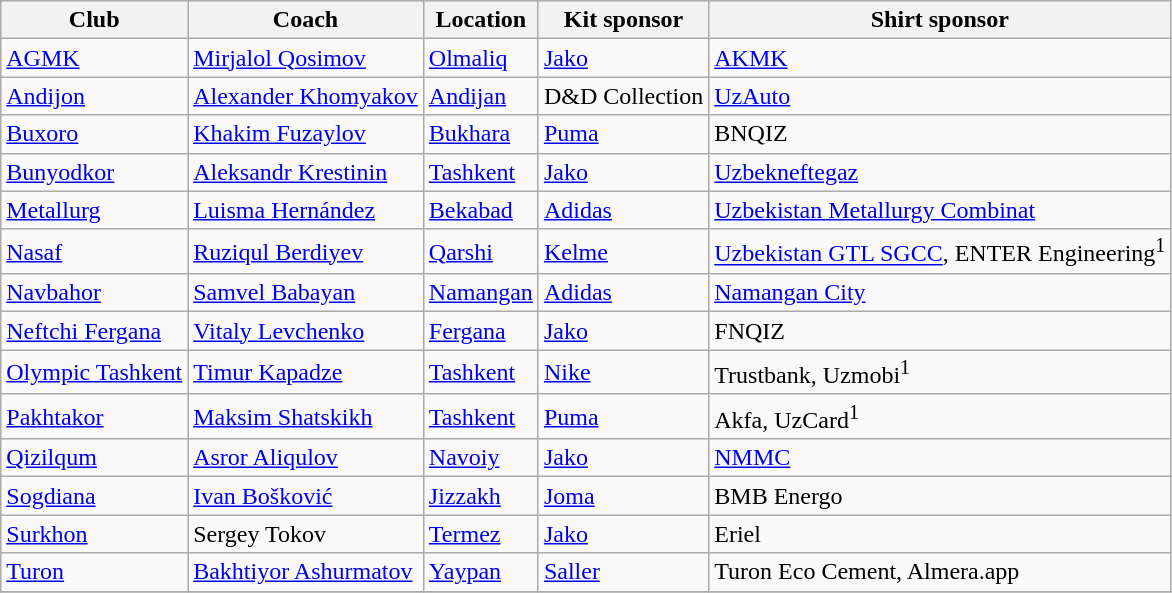<table class="wikitable sortable" style="text-align: left;">
<tr>
<th>Club</th>
<th>Coach</th>
<th>Location</th>
<th>Kit sponsor</th>
<th>Shirt sponsor</th>
</tr>
<tr>
<td><a href='#'>AGMK</a></td>
<td> <a href='#'>Mirjalol Qosimov</a></td>
<td><a href='#'>Olmaliq</a></td>
<td> <a href='#'>Jako</a></td>
<td><a href='#'>AKMK</a></td>
</tr>
<tr>
<td><a href='#'>Andijon</a></td>
<td> <a href='#'>Alexander Khomyakov</a></td>
<td><a href='#'>Andijan</a></td>
<td> D&D Collection</td>
<td><a href='#'>UzAuto</a></td>
</tr>
<tr>
<td><a href='#'>Buxoro</a></td>
<td> <a href='#'>Khakim Fuzaylov</a></td>
<td><a href='#'>Bukhara</a></td>
<td> <a href='#'>Puma</a></td>
<td>BNQIZ</td>
</tr>
<tr>
<td><a href='#'>Bunyodkor</a></td>
<td> <a href='#'>Aleksandr Krestinin</a></td>
<td><a href='#'>Tashkent</a></td>
<td> <a href='#'>Jako</a></td>
<td><a href='#'>Uzbekneftegaz</a></td>
</tr>
<tr>
<td><a href='#'>Metallurg</a></td>
<td> <a href='#'>Luisma Hernández</a></td>
<td><a href='#'>Bekabad</a></td>
<td> <a href='#'>Adidas</a></td>
<td><a href='#'>Uzbekistan Metallurgy Combinat</a></td>
</tr>
<tr>
<td><a href='#'>Nasaf</a></td>
<td> <a href='#'>Ruziqul Berdiyev</a></td>
<td><a href='#'>Qarshi</a></td>
<td> <a href='#'>Kelme</a></td>
<td><a href='#'>Uzbekistan GTL SGCC</a>, ENTER Engineering<sup>1</sup></td>
</tr>
<tr>
<td><a href='#'>Navbahor</a></td>
<td> <a href='#'>Samvel Babayan</a></td>
<td><a href='#'>Namangan</a></td>
<td> <a href='#'>Adidas</a></td>
<td><a href='#'>Namangan City</a></td>
</tr>
<tr>
<td><a href='#'>Neftchi Fergana</a></td>
<td> <a href='#'>Vitaly Levchenko</a></td>
<td><a href='#'>Fergana</a></td>
<td> <a href='#'>Jako</a></td>
<td>FNQIZ</td>
</tr>
<tr>
<td><a href='#'>Olympic Tashkent</a></td>
<td> <a href='#'>Timur Kapadze</a></td>
<td><a href='#'>Tashkent</a></td>
<td> <a href='#'>Nike</a></td>
<td>Trustbank, Uzmobi<sup>1</sup></td>
</tr>
<tr>
<td><a href='#'>Pakhtakor</a></td>
<td> <a href='#'>Maksim Shatskikh</a></td>
<td><a href='#'>Tashkent</a></td>
<td> <a href='#'>Puma</a></td>
<td>Akfa, UzCard<sup>1</sup></td>
</tr>
<tr>
<td><a href='#'>Qizilqum</a></td>
<td> <a href='#'>Asror Aliqulov</a></td>
<td><a href='#'>Navoiy</a></td>
<td> <a href='#'>Jako</a></td>
<td><a href='#'>NMMC</a></td>
</tr>
<tr>
<td><a href='#'>Sogdiana</a></td>
<td> <a href='#'>Ivan Bošković</a></td>
<td><a href='#'>Jizzakh</a></td>
<td> <a href='#'>Joma</a></td>
<td>BMB Energo</td>
</tr>
<tr>
<td><a href='#'>Surkhon</a></td>
<td> Sergey Tokov</td>
<td><a href='#'>Termez</a></td>
<td> <a href='#'>Jako</a></td>
<td>Eriel</td>
</tr>
<tr>
<td><a href='#'>Turon</a></td>
<td> <a href='#'>Bakhtiyor Ashurmatov</a></td>
<td><a href='#'>Yaypan</a></td>
<td> <a href='#'>Saller</a></td>
<td>Turon Eco Cement, Almera.app</td>
</tr>
<tr>
</tr>
</table>
